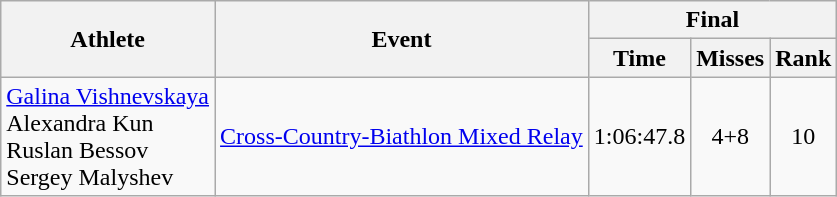<table class="wikitable">
<tr>
<th rowspan="2">Athlete</th>
<th rowspan="2">Event</th>
<th colspan="3">Final</th>
</tr>
<tr>
<th>Time</th>
<th>Misses</th>
<th>Rank</th>
</tr>
<tr>
<td><a href='#'>Galina Vishnevskaya</a><br>Alexandra Kun<br>Ruslan Bessov<br>Sergey Malyshev</td>
<td><a href='#'>Cross-Country-Biathlon Mixed Relay</a></td>
<td align="center">1:06:47.8</td>
<td align="center">4+8</td>
<td align="center">10</td>
</tr>
</table>
